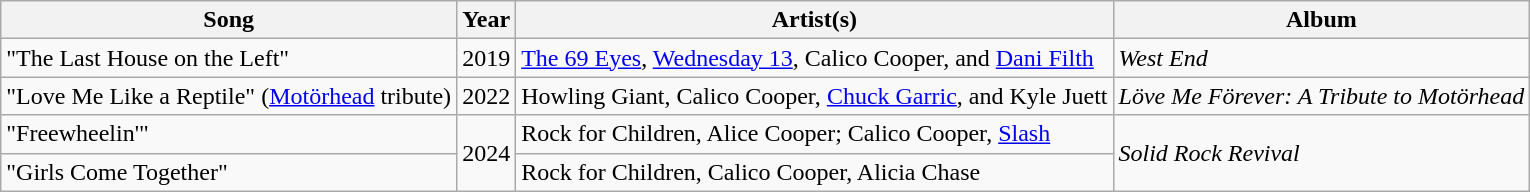<table class="wikitable">
<tr>
<th>Song</th>
<th>Year</th>
<th>Artist(s)</th>
<th>Album</th>
</tr>
<tr>
<td>"The Last House on the Left"</td>
<td>2019</td>
<td><a href='#'>The 69 Eyes</a>, <a href='#'>Wednesday 13</a>, Calico Cooper, and <a href='#'>Dani Filth</a></td>
<td><em>West End</em></td>
</tr>
<tr>
<td>"Love Me Like a Reptile" (<a href='#'>Motörhead</a> tribute)</td>
<td>2022</td>
<td>Howling Giant, Calico Cooper, <a href='#'>Chuck Garric</a>, and Kyle Juett</td>
<td><em>Löve Me Förever: A Tribute to Motörhead</em></td>
</tr>
<tr>
<td>"Freewheelin'"</td>
<td rowspan="2">2024</td>
<td>Rock for Children, Alice Cooper; Calico Cooper, <a href='#'>Slash</a></td>
<td rowspan="2"><em>Solid Rock Revival</em></td>
</tr>
<tr>
<td>"Girls Come Together"</td>
<td>Rock for Children, Calico Cooper, Alicia Chase</td>
</tr>
</table>
